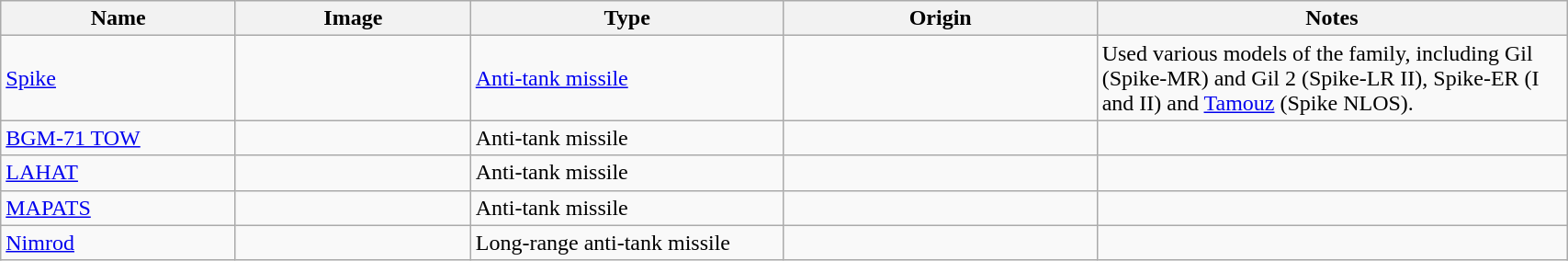<table class="wikitable" style="width:90%;">
<tr>
<th style="width:15%;">Name</th>
<th style="width:15%;">Image</th>
<th style="width:20%;">Type</th>
<th style="width:20%;">Origin</th>
<th>Notes</th>
</tr>
<tr>
<td><a href='#'>Spike</a> </td>
<td></td>
<td><a href='#'>Anti-tank missile</a></td>
<td></td>
<td>Used various models of the family, including Gil (Spike-MR) and Gil 2 (Spike-LR II), Spike-ER (I and II) and <a href='#'>Tamouz</a> (Spike NLOS).</td>
</tr>
<tr>
<td><a href='#'>BGM-71 TOW</a> </td>
<td></td>
<td>Anti-tank missile</td>
<td></td>
<td></td>
</tr>
<tr>
<td><a href='#'>LAHAT</a> </td>
<td></td>
<td>Anti-tank missile</td>
<td></td>
<td></td>
</tr>
<tr>
<td><a href='#'>MAPATS</a> </td>
<td></td>
<td>Anti-tank missile</td>
<td></td>
<td></td>
</tr>
<tr>
<td><a href='#'>Nimrod</a> </td>
<td></td>
<td>Long-range anti-tank missile</td>
<td></td>
<td></td>
</tr>
</table>
